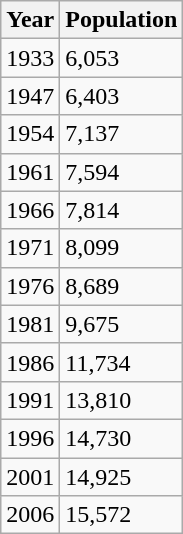<table class="wikitable">
<tr>
<th>Year</th>
<th>Population</th>
</tr>
<tr>
<td>1933</td>
<td>6,053</td>
</tr>
<tr>
<td>1947</td>
<td>6,403</td>
</tr>
<tr>
<td>1954</td>
<td>7,137</td>
</tr>
<tr>
<td>1961</td>
<td>7,594</td>
</tr>
<tr>
<td>1966</td>
<td>7,814</td>
</tr>
<tr>
<td>1971</td>
<td>8,099</td>
</tr>
<tr>
<td>1976</td>
<td>8,689</td>
</tr>
<tr>
<td>1981</td>
<td>9,675</td>
</tr>
<tr>
<td>1986</td>
<td>11,734</td>
</tr>
<tr>
<td>1991</td>
<td>13,810</td>
</tr>
<tr>
<td>1996</td>
<td>14,730</td>
</tr>
<tr>
<td>2001</td>
<td>14,925</td>
</tr>
<tr>
<td>2006</td>
<td>15,572</td>
</tr>
</table>
